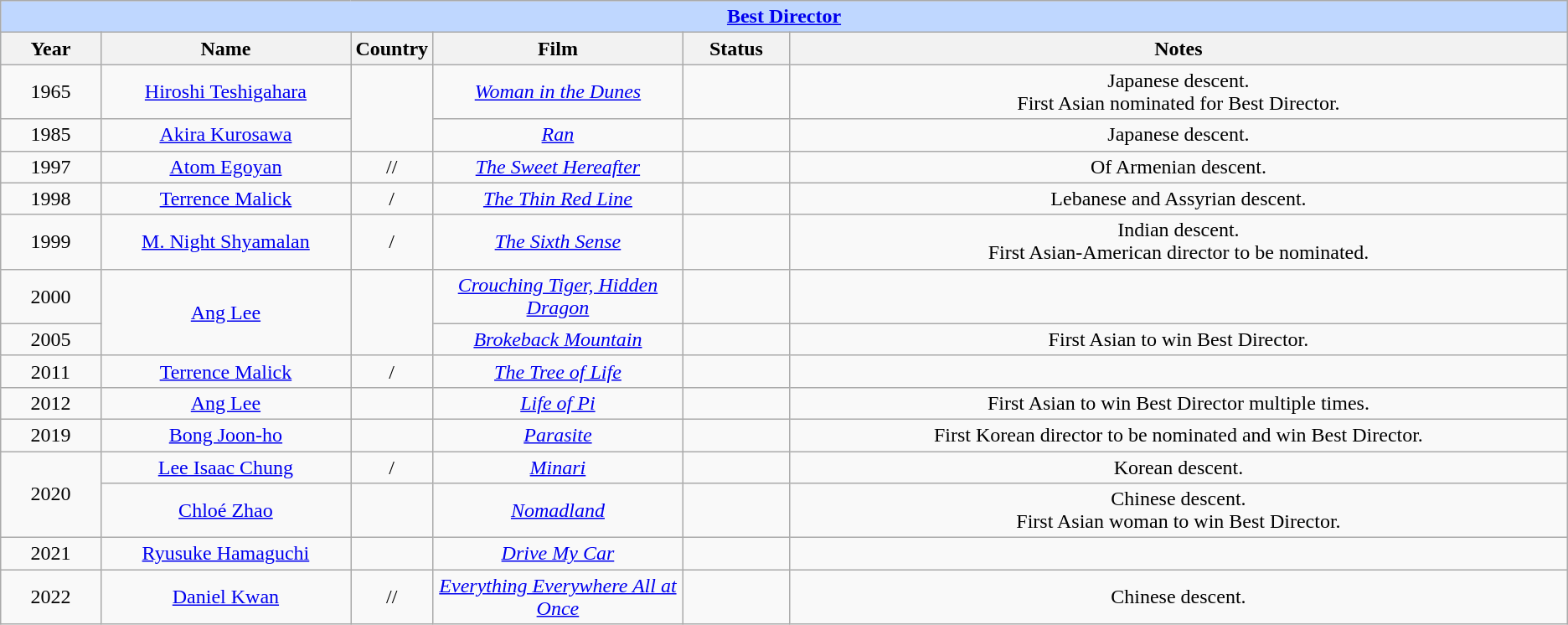<table class="wikitable" style="text-align: center">
<tr style="background:#bfd7ff;">
<td colspan="6" style="text-align:center;"><strong><a href='#'>Best Director</a></strong></td>
</tr>
<tr style="background:#ebf5ff;">
<th style="width:075px;">Year</th>
<th style="width:200px;">Name</th>
<th style="width:050px;">Country</th>
<th style="width:200px;">Film</th>
<th style="width:080px;">Status</th>
<th style="width:650px;">Notes</th>
</tr>
<tr>
<td>1965</td>
<td><a href='#'>Hiroshi Teshigahara</a></td>
<td rowspan=2></td>
<td><em><a href='#'>Woman in the Dunes</a></em></td>
<td></td>
<td>Japanese descent.<br>First Asian nominated for Best Director.<br></td>
</tr>
<tr>
<td>1985</td>
<td><a href='#'>Akira Kurosawa</a></td>
<td><em><a href='#'>Ran</a></em></td>
<td></td>
<td>Japanese descent.<br></td>
</tr>
<tr>
<td>1997</td>
<td><a href='#'>Atom Egoyan</a></td>
<td>//</td>
<td><em><a href='#'>The Sweet Hereafter</a></em></td>
<td></td>
<td>Of Armenian descent.</td>
</tr>
<tr>
<td>1998</td>
<td><a href='#'>Terrence Malick</a></td>
<td>/</td>
<td><em><a href='#'>The Thin Red Line</a></em></td>
<td></td>
<td>Lebanese and Assyrian descent.</td>
</tr>
<tr>
<td>1999</td>
<td><a href='#'>M. Night Shyamalan</a></td>
<td style="text-align: center">/</td>
<td><em><a href='#'>The Sixth Sense</a></em></td>
<td></td>
<td>Indian descent.<br>First Asian-American director to be nominated.</td>
</tr>
<tr>
<td>2000</td>
<td rowspan=2><a href='#'>Ang Lee</a></td>
<td rowspan=2></td>
<td><em><a href='#'>Crouching Tiger, Hidden Dragon</a></em></td>
<td></td>
<td></td>
</tr>
<tr>
<td>2005</td>
<td><em><a href='#'>Brokeback Mountain</a></em></td>
<td></td>
<td>First Asian to win Best Director.</td>
</tr>
<tr>
<td>2011</td>
<td><a href='#'>Terrence Malick</a></td>
<td style="text-align: center">/</td>
<td><em><a href='#'>The Tree of Life</a></em></td>
<td></td>
<td></td>
</tr>
<tr>
<td>2012</td>
<td><a href='#'>Ang Lee</a></td>
<td style="text-align: center"></td>
<td><em><a href='#'>Life of Pi</a></em></td>
<td></td>
<td>First Asian to win Best Director multiple times.</td>
</tr>
<tr>
<td>2019</td>
<td><a href='#'>Bong Joon-ho</a></td>
<td style="text-align: center"></td>
<td><em><a href='#'>Parasite</a></em></td>
<td></td>
<td>First Korean director to be nominated and win Best Director.</td>
</tr>
<tr>
<td rowspan=2>2020</td>
<td><a href='#'>Lee Isaac Chung</a></td>
<td style="text-align: center">/</td>
<td><em><a href='#'>Minari</a></em></td>
<td></td>
<td>Korean descent.</td>
</tr>
<tr>
<td><a href='#'>Chloé Zhao</a></td>
<td style="text-align: center"></td>
<td><em><a href='#'>Nomadland</a></em></td>
<td></td>
<td>Chinese descent.<br>First Asian woman to win Best Director.</td>
</tr>
<tr>
<td>2021</td>
<td><a href='#'>Ryusuke Hamaguchi</a></td>
<td style="text-align: center"></td>
<td><em><a href='#'>Drive My Car</a></em></td>
<td></td>
<td></td>
</tr>
<tr>
<td>2022</td>
<td><a href='#'>Daniel Kwan</a></td>
<td style="text-align: center">//</td>
<td><em><a href='#'>Everything Everywhere All at Once</a></em></td>
<td></td>
<td>Chinese descent.<br></td>
</tr>
</table>
